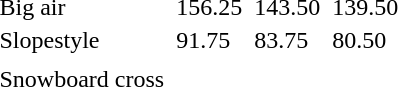<table>
<tr>
<td>Big air</td>
<td></td>
<td>156.25</td>
<td></td>
<td>143.50</td>
<td></td>
<td>139.50</td>
</tr>
<tr>
<td>Slopestyle</td>
<td></td>
<td>91.75</td>
<td></td>
<td>83.75</td>
<td></td>
<td>80.50</td>
</tr>
<tr>
<td></td>
<td colspan="2"></td>
<td colspan="2"></td>
<td colspan="2"></td>
</tr>
<tr>
<td>Snowboard cross</td>
<td colspan="2"></td>
<td colspan="2"></td>
<td colspan="2"></td>
</tr>
</table>
